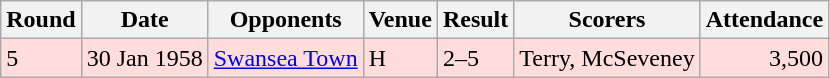<table class="wikitable">
<tr>
<th>Round</th>
<th>Date</th>
<th>Opponents</th>
<th>Venue</th>
<th>Result</th>
<th>Scorers</th>
<th>Attendance</th>
</tr>
<tr bgcolor="#ffdddd">
<td>5</td>
<td>30 Jan 1958</td>
<td><a href='#'>Swansea Town</a></td>
<td>H</td>
<td>2–5</td>
<td>Terry, McSeveney</td>
<td align="right">3,500</td>
</tr>
</table>
